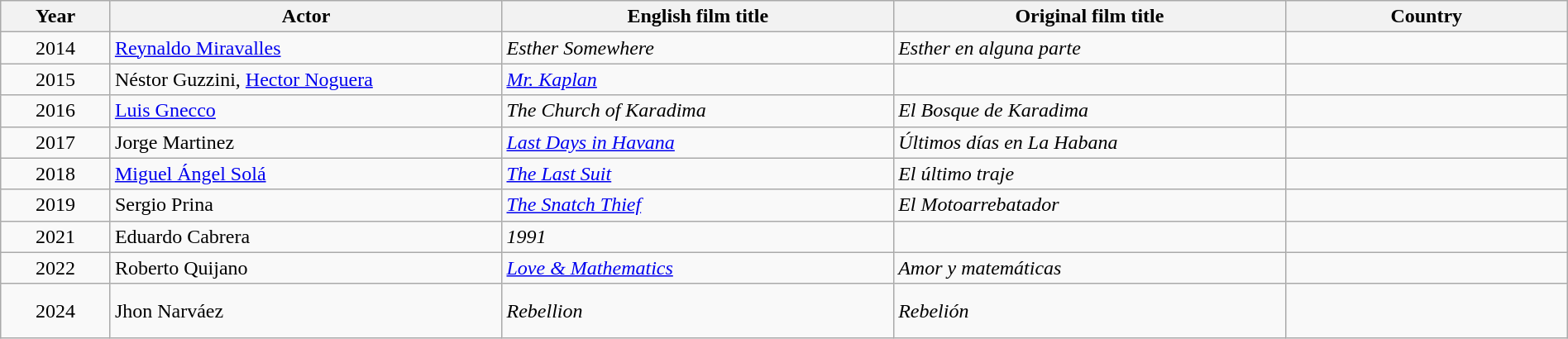<table class="wikitable sortable" width="100%" cellpadding="5">
<tr>
<th width="7%">Year</th>
<th width="25%">Actor</th>
<th width="25%">English film title</th>
<th width="25%">Original film title</th>
<th width="18%">Country</th>
</tr>
<tr>
<td style="text-align:center;">2014</td>
<td><a href='#'>Reynaldo Miravalles</a></td>
<td><em>Esther Somewhere</em></td>
<td><em>Esther en alguna parte</em></td>
<td></td>
</tr>
<tr>
<td style="text-align:center;">2015</td>
<td>Néstor Guzzini, <a href='#'>Hector Noguera</a></td>
<td><em><a href='#'>Mr. Kaplan</a></em></td>
<td></td>
<td></td>
</tr>
<tr>
<td style="text-align:center;">2016</td>
<td><a href='#'>Luis Gnecco</a></td>
<td><em>The Church of Karadima</em></td>
<td><em>El Bosque de Karadima</em></td>
<td></td>
</tr>
<tr>
<td style="text-align:center;">2017</td>
<td>Jorge Martinez</td>
<td><em><a href='#'>Last Days in Havana</a></em></td>
<td><em>Últimos días en La Habana</em></td>
<td></td>
</tr>
<tr>
<td style="text-align:center;">2018</td>
<td><a href='#'>Miguel Ángel Solá</a></td>
<td><em><a href='#'>The Last Suit</a></em></td>
<td><em>El último traje</em></td>
<td></td>
</tr>
<tr>
<td style="text-align:center;">2019</td>
<td>Sergio Prina</td>
<td><em><a href='#'>The Snatch Thief</a></em></td>
<td><em>El Motoarrebatador</em></td>
<td></td>
</tr>
<tr>
<td style="text-align:center;">2021</td>
<td>Eduardo Cabrera</td>
<td><em>1991</em></td>
<td></td>
<td></td>
</tr>
<tr>
<td style="text-align:center;">2022</td>
<td>Roberto Quijano</td>
<td><em><a href='#'>Love & Mathematics</a></em></td>
<td><em>Amor y matemáticas</em></td>
<td></td>
</tr>
<tr>
<td style="text-align:center;">2024</td>
<td>Jhon Narváez</td>
<td><em>Rebellion</em></td>
<td><em>Rebelión</em></td>
<td><br><br></td>
</tr>
</table>
